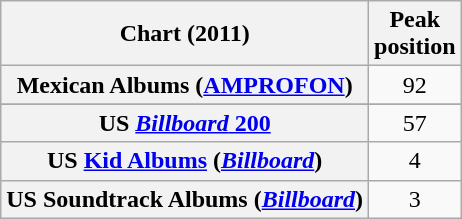<table class="wikitable sortable plainrowheaders" style="text-align:center">
<tr>
<th scope="col">Chart (2011)</th>
<th scope="col">Peak<br>position</th>
</tr>
<tr>
<th scope="row">Mexican Albums (<a href='#'>AMPROFON</a>)</th>
<td>92</td>
</tr>
<tr>
</tr>
<tr>
<th scope="row">US <a href='#'><em>Billboard</em> 200</a></th>
<td>57</td>
</tr>
<tr>
<th scope="row">US <a href='#'>Kid Albums</a> (<em><a href='#'>Billboard</a></em>)</th>
<td>4</td>
</tr>
<tr>
<th scope="row">US Soundtrack Albums (<em><a href='#'>Billboard</a></em>)</th>
<td>3</td>
</tr>
</table>
